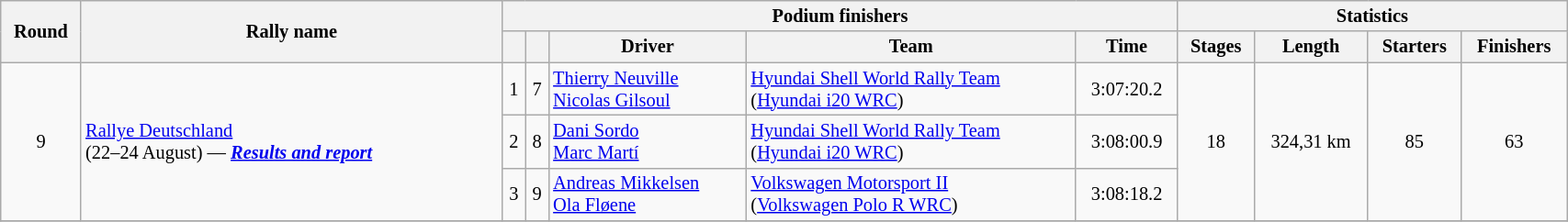<table class="wikitable" width=90% style="font-size:85%;">
<tr>
<th rowspan=2>Round</th>
<th style="width:22em" rowspan=2>Rally name</th>
<th colspan=5>Podium finishers</th>
<th colspan=4>Statistics</th>
</tr>
<tr>
<th></th>
<th></th>
<th>Driver</th>
<th>Team</th>
<th>Time</th>
<th>Stages</th>
<th>Length</th>
<th>Starters</th>
<th>Finishers</th>
</tr>
<tr>
<td rowspan=3 align=center>9</td>
<td rowspan=3 nowrap> <a href='#'>Rallye Deutschland</a><br>(22–24 August) — <strong><em><a href='#'>Results and report</a></em></strong></td>
<td align=center>1</td>
<td align=center>7</td>
<td nowrap> <a href='#'>Thierry Neuville</a><br> <a href='#'>Nicolas Gilsoul</a></td>
<td nowrap> <a href='#'>Hyundai Shell World Rally Team</a><br> (<a href='#'>Hyundai i20 WRC</a>)</td>
<td align=center>3:07:20.2</td>
<td rowspan=3 align=center>18</td>
<td rowspan=3 align=center>324,31 km</td>
<td rowspan=3 align=center>85</td>
<td rowspan=3 align=center>63</td>
</tr>
<tr>
<td align=center>2</td>
<td align=center>8</td>
<td nowrap> <a href='#'>Dani Sordo</a><br> <a href='#'>Marc Martí</a></td>
<td nowrap> <a href='#'>Hyundai Shell World Rally Team</a><br> (<a href='#'>Hyundai i20 WRC</a>)</td>
<td align=center>3:08:00.9</td>
</tr>
<tr>
<td align=center>3</td>
<td align=center>9</td>
<td nowrap> <a href='#'>Andreas Mikkelsen</a> <br> <a href='#'>Ola Fløene</a></td>
<td nowrap> <a href='#'>Volkswagen Motorsport II</a><br> (<a href='#'>Volkswagen Polo R WRC</a>)</td>
<td align=center>3:08:18.2</td>
</tr>
<tr>
</tr>
</table>
